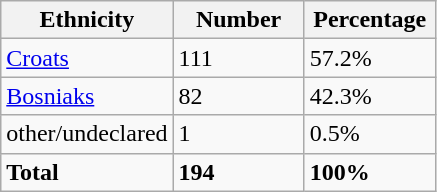<table class="wikitable">
<tr>
<th width="100px">Ethnicity</th>
<th width="80px">Number</th>
<th width="80px">Percentage</th>
</tr>
<tr>
<td><a href='#'>Croats</a></td>
<td>111</td>
<td>57.2%</td>
</tr>
<tr>
<td><a href='#'>Bosniaks</a></td>
<td>82</td>
<td>42.3%</td>
</tr>
<tr>
<td>other/undeclared</td>
<td>1</td>
<td>0.5%</td>
</tr>
<tr>
<td><strong>Total</strong></td>
<td><strong>194</strong></td>
<td><strong>100%</strong></td>
</tr>
</table>
